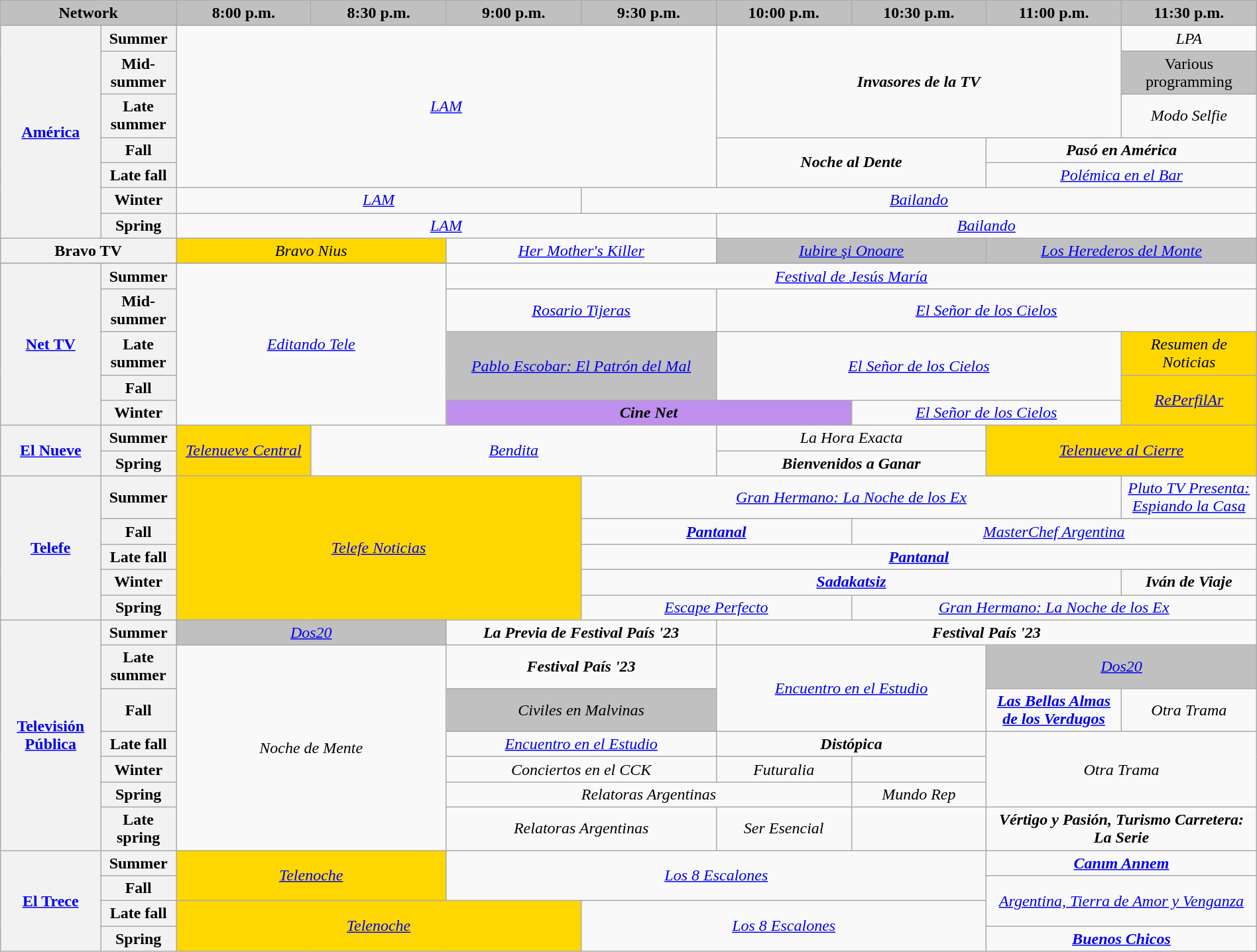<table class="wikitable" style="width:100%;margin-right:0;text-align:center">
<tr>
<th colspan="2" style="background-color:#C0C0C0;width:13%;">Network</th>
<th style="background-color:#C0C0C0;text-align:center;width:10%;">8:00 p.m.</th>
<th style="background-color:#C0C0C0;text-align:center;width:10%;">8:30 p.m.</th>
<th style="background-color:#C0C0C0;text-align:center;width:10%;">9:00 p.m.</th>
<th style="background-color:#C0C0C0;text-align:center;width:10%;">9:30 p.m.</th>
<th style="background-color:#C0C0C0;text-align:center;width:10%;">10:00 p.m.</th>
<th style="background-color:#C0C0C0;text-align:center;width:10%;">10:30 p.m.</th>
<th style="background-color:#C0C0C0;text-align:center;width:10%;">11:00 p.m.</th>
<th style="background-color:#C0C0C0;text-align:center;width:10%;">11:30 p.m.</th>
</tr>
<tr>
<th rowspan="7"><a href='#'>América</a></th>
<th>Summer</th>
<td colspan="4" rowspan="5"><em><a href='#'>LAM</a></em></td>
<td colspan="3" rowspan="3"><strong><em>Invasores de la TV</em></strong></td>
<td><em>LPA</em> </td>
</tr>
<tr>
<th>Mid-summer</th>
<td style="background:#C0C0C0;">Various programming</td>
</tr>
<tr>
<th>Late summer</th>
<td><em>Modo Selfie</em></td>
</tr>
<tr>
<th>Fall</th>
<td colspan="2" rowspan="2"><strong><em>Noche al Dente</em></strong></td>
<td colspan="2"><strong><em>Pasó en América</em></strong></td>
</tr>
<tr>
<th>Late fall</th>
<td colspan="2"><em><a href='#'>Polémica en el Bar</a></em></td>
</tr>
<tr>
<th>Winter</th>
<td colspan="3"><em><a href='#'>LAM</a></em></td>
<td colspan="5"><em><a href='#'>Bailando</a></em> </td>
</tr>
<tr>
<th>Spring</th>
<td colspan="4"><em><a href='#'>LAM</a></em></td>
<td colspan="4"><em><a href='#'>Bailando</a></em></td>
</tr>
<tr>
<th colspan="2">Bravo TV</th>
<td style="background:#ffd700;" colspan="2"><em>Bravo Nius</em></td>
<td colspan="2"><em><a href='#'>Her Mother's Killer</a></em></td>
<td style="background:#C0C0C0;" colspan="2"><em><a href='#'>Iubire şi Onoare</a></em> </td>
<td style="background:#C0C0C0;" colspan="2"><em><a href='#'>Los Herederos del Monte</a></em> </td>
</tr>
<tr>
</tr>
<tr>
<th rowspan="5"><a href='#'>Net TV</a></th>
<th>Summer</th>
<td colspan="2" rowspan="5"><em><a href='#'>Editando Tele</a></em></td>
<td colspan="6"><em><a href='#'>Festival de Jesús María</a></em> </td>
</tr>
<tr>
<th>Mid-summer</th>
<td colspan="2"><em><a href='#'>Rosario Tijeras</a></em></td>
<td colspan="4"><em><a href='#'>El Señor de los Cielos</a></em></td>
</tr>
<tr>
<th>Late summer</th>
<td style="background:#C0C0C0;" colspan="2" rowspan="2"><em><a href='#'>Pablo Escobar: El Patrón del Mal</a></em> </td>
<td colspan="3" rowspan="2"><em><a href='#'>El Señor de los Cielos</a></em></td>
<td style="background:#ffd700;"><em>Resumen de Noticias</em></td>
</tr>
<tr>
<th>Fall</th>
<td style="background:#ffd700;" rowspan="2"><em><a href='#'>RePerfilAr</a></em></td>
</tr>
<tr>
<th>Winter</th>
<td style="background:#bf8fef;" colspan="3"><strong><em>Cine Net</em></strong></td>
<td colspan="2"><em><a href='#'>El Señor de los Cielos</a></em></td>
</tr>
<tr>
<th rowspan="2"><a href='#'>El Nueve</a></th>
<th>Summer</th>
<td style="background:#ffd700;" rowspan="2"><em><a href='#'>Telenueve Central</a></em><br></td>
<td colspan="3" rowspan="2"><em><a href='#'>Bendita</a></em></td>
<td colspan="2"><em>La Hora Exacta</em></td>
<td style="background:#ffd700;" colspan="2" rowspan="2"><em><a href='#'>Telenueve al Cierre</a></em><br></td>
</tr>
<tr>
<th>Spring</th>
<td colspan="2"><strong><em>Bienvenidos a Ganar</em></strong></td>
</tr>
<tr>
<th rowspan="5"><a href='#'>Telefe</a></th>
<th>Summer</th>
<td style="background:#ffd700;" colspan="3" rowspan="5"><em><a href='#'>Telefe Noticias</a></em></td>
<td colspan="4"><em><a href='#'>Gran Hermano: La Noche de los Ex</a></em> </td>
<td><em><a href='#'>Pluto TV Presenta: Espiando la Casa</a></em> </td>
</tr>
<tr>
<th>Fall</th>
<td colspan="2"><strong><em><a href='#'>Pantanal</a></em></strong></td>
<td colspan="3"><em><a href='#'>MasterChef Argentina</a></em></td>
</tr>
<tr>
<th>Late fall</th>
<td colspan="5"><strong><em><a href='#'>Pantanal</a></em></strong> </td>
</tr>
<tr>
<th>Winter</th>
<td colspan="4"><strong><em><a href='#'>Sadakatsiz</a></em></strong> </td>
<td><strong><em>Iván de Viaje</em></strong></td>
</tr>
<tr>
<th>Spring</th>
<td colspan="2"><em><a href='#'>Escape Perfecto</a></em> </td>
<td colspan="3"><em><a href='#'>Gran Hermano: La Noche de los Ex</a></em></td>
</tr>
<tr>
<th rowspan="7"><a href='#'>Televisión Pública</a></th>
<th>Summer</th>
<td style="background:#C0C0C0;" colspan="2"><em><a href='#'>Dos20</a></em> </td>
<td colspan="2"><strong><em>La Previa de Festival País '23</em></strong></td>
<td colspan="4"><strong><em>Festival País '23</em></strong> </td>
</tr>
<tr>
<th>Late summer</th>
<td colspan="2" rowspan="6"><em>Noche de Mente</em></td>
<td colspan="2"><strong><em>Festival País '23</em></strong></td>
<td colspan="2" rowspan="2"><em><a href='#'>Encuentro en el Estudio</a></em></td>
<td style="background:#C0C0C0;" colspan="2"><em><a href='#'>Dos20</a></em> </td>
</tr>
<tr>
<th>Fall</th>
<td style="background:#C0C0C0;" colspan="2"><em>Civiles en Malvinas</em> </td>
<td><strong><em><a href='#'>Las Bellas Almas de los Verdugos</a></em></strong></td>
<td><em>Otra Trama</em> </td>
</tr>
<tr>
<th>Late fall</th>
<td colspan="2"><em><a href='#'>Encuentro en el Estudio</a></em></td>
<td colspan="2"><strong><em>Distópica</em></strong></td>
<td colspan="2" rowspan="3"><em>Otra Trama</em></td>
</tr>
<tr>
<th>Winter</th>
<td colspan="2"><em>Conciertos en el CCK</em></td>
<td><em>Futuralia</em></td>
<td></td>
</tr>
<tr>
<th>Spring</th>
<td colspan="3"><em>Relatoras Argentinas</em></td>
<td><em>Mundo Rep</em></td>
</tr>
<tr>
<th>Late spring</th>
<td colspan="2"><em>Relatoras Argentinas</em></td>
<td><em>Ser Esencial</em></td>
<td></td>
<td colspan="2"><strong><em>Vértigo y Pasión, Turismo Carretera: La Serie</em></strong></td>
</tr>
<tr>
<th rowspan="4"><a href='#'>El Trece</a></th>
<th>Summer</th>
<td style="background:#ffd700;" colspan="2" rowspan="2"><em><a href='#'>Telenoche</a></em></td>
<td colspan="4" rowspan="2"><em><a href='#'>Los 8 Escalones</a></em> </td>
<td colspan="2"><strong><em><a href='#'>Canım Annem</a></em></strong></td>
</tr>
<tr>
<th>Fall</th>
<td colspan="2" rowspan="2"><em><a href='#'>Argentina, Tierra de Amor y Venganza</a></em></td>
</tr>
<tr>
<th>Late fall</th>
<td style="background:#ffd700;" colspan="3" rowspan="2"><em><a href='#'>Telenoche</a></em></td>
<td colspan="3" rowspan="2"><em><a href='#'>Los 8 Escalones</a></em></td>
</tr>
<tr>
<th>Spring</th>
<td colspan="2"><strong><em><a href='#'>Buenos Chicos</a></em></strong></td>
</tr>
</table>
